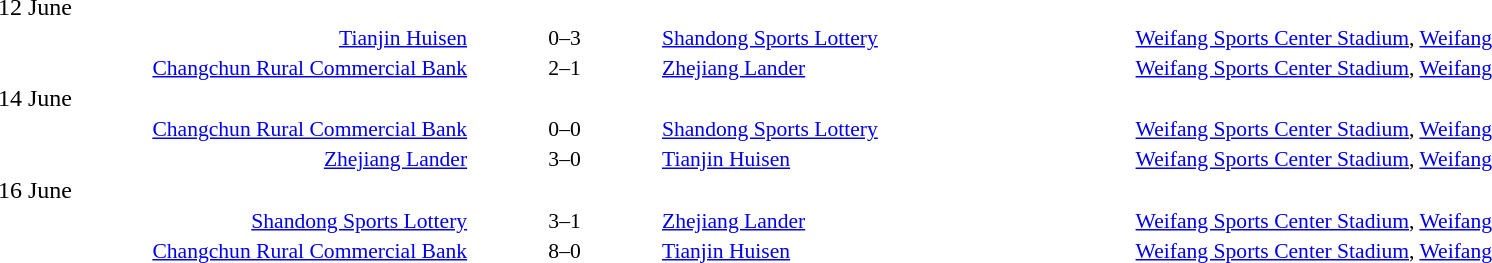<table style="width:100%" cellspacing="1">
<tr>
<th width=25%></th>
<th width=10%></th>
<th width=25%></th>
</tr>
<tr>
<td>12 June</td>
</tr>
<tr style=font-size:90%>
<td align=right><a href='#'>Tianjin Huisen</a></td>
<td align=center>0–3</td>
<td><a href='#'>Shandong Sports Lottery</a></td>
<td><a href='#'>Weifang Sports Center Stadium</a>, <a href='#'>Weifang</a></td>
</tr>
<tr style=font-size:90%>
<td align=right><a href='#'>Changchun Rural Commercial Bank</a></td>
<td align=center>2–1</td>
<td><a href='#'>Zhejiang Lander</a></td>
<td><a href='#'>Weifang Sports Center Stadium</a>, <a href='#'>Weifang</a></td>
</tr>
<tr>
<td>14 June</td>
</tr>
<tr style=font-size:90%>
<td align=right><a href='#'>Changchun Rural Commercial Bank</a></td>
<td align=center>0–0</td>
<td><a href='#'>Shandong Sports Lottery</a></td>
<td><a href='#'>Weifang Sports Center Stadium</a>, <a href='#'>Weifang</a></td>
</tr>
<tr style=font-size:90%>
<td align=right><a href='#'>Zhejiang Lander</a></td>
<td align=center>3–0</td>
<td><a href='#'>Tianjin Huisen</a></td>
<td><a href='#'>Weifang Sports Center Stadium</a>, <a href='#'>Weifang</a></td>
</tr>
<tr>
<td>16 June</td>
</tr>
<tr style=font-size:90%>
<td align=right><a href='#'>Shandong Sports Lottery</a></td>
<td align=center>3–1</td>
<td><a href='#'>Zhejiang Lander</a></td>
<td><a href='#'>Weifang Sports Center Stadium</a>, <a href='#'>Weifang</a></td>
</tr>
<tr style=font-size:90%>
<td align=right><a href='#'>Changchun Rural Commercial Bank</a></td>
<td align=center>8–0</td>
<td><a href='#'>Tianjin Huisen</a></td>
<td><a href='#'>Weifang Sports Center Stadium</a>, <a href='#'>Weifang</a></td>
</tr>
</table>
